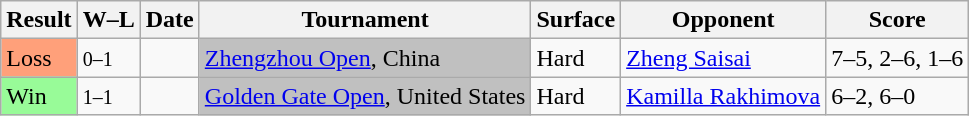<table class="sortable wikitable">
<tr>
<th>Result</th>
<th class="unsortable">W–L</th>
<th>Date</th>
<th>Tournament</th>
<th>Surface</th>
<th>Opponent</th>
<th class="unsortable">Score</th>
</tr>
<tr>
<td style="background:#ffa07a;">Loss</td>
<td><small>0–1</small></td>
<td><a href='#'></a></td>
<td style="background:silver;"><a href='#'>Zhengzhou Open</a>, China</td>
<td>Hard</td>
<td> <a href='#'>Zheng Saisai</a></td>
<td>7–5, 2–6, 1–6</td>
</tr>
<tr>
<td style="background:#98fb98;">Win</td>
<td><small>1–1</small></td>
<td><a href='#'></a></td>
<td style="background:silver;"><a href='#'>Golden Gate Open</a>, United States</td>
<td>Hard</td>
<td> <a href='#'>Kamilla Rakhimova</a></td>
<td>6–2, 6–0</td>
</tr>
</table>
